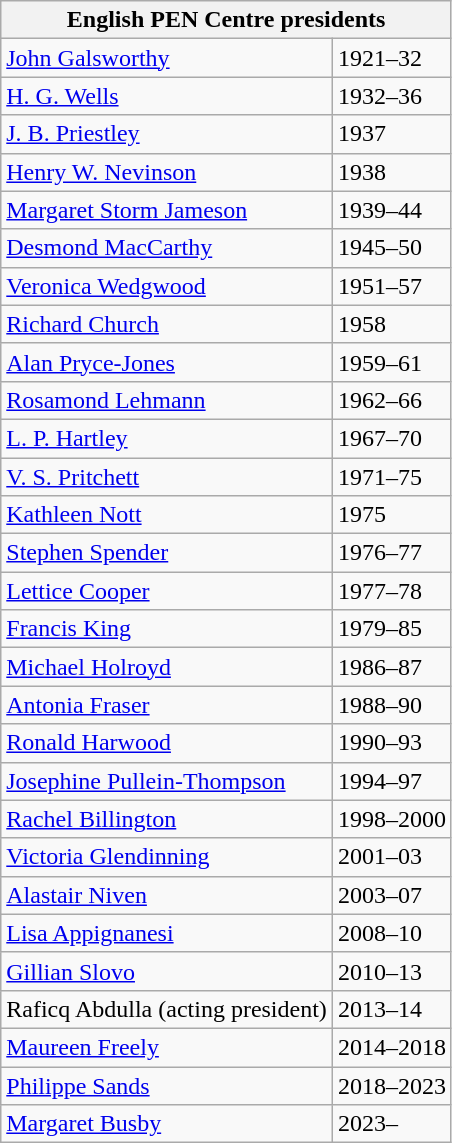<table class="wikitable" margin:auto; margin:0 0 1em 1em; font-size:95%;">
<tr>
<th colspan="2">English PEN Centre presidents</th>
</tr>
<tr>
<td><a href='#'>John Galsworthy</a></td>
<td>1921–32</td>
</tr>
<tr>
<td><a href='#'>H. G. Wells</a></td>
<td>1932–36</td>
</tr>
<tr>
<td><a href='#'>J. B. Priestley</a></td>
<td>1937</td>
</tr>
<tr>
<td><a href='#'>Henry W. Nevinson</a></td>
<td>1938</td>
</tr>
<tr>
<td><a href='#'>Margaret Storm Jameson</a></td>
<td>1939–44</td>
</tr>
<tr>
<td><a href='#'>Desmond MacCarthy</a></td>
<td>1945–50</td>
</tr>
<tr>
<td><a href='#'>Veronica Wedgwood</a></td>
<td>1951–57</td>
</tr>
<tr>
<td><a href='#'>Richard Church</a></td>
<td>1958</td>
</tr>
<tr>
<td><a href='#'>Alan Pryce-Jones</a></td>
<td>1959–61</td>
</tr>
<tr>
<td><a href='#'>Rosamond Lehmann</a></td>
<td>1962–66</td>
</tr>
<tr>
<td><a href='#'>L. P. Hartley</a></td>
<td>1967–70</td>
</tr>
<tr>
<td><a href='#'>V. S. Pritchett</a></td>
<td>1971–75</td>
</tr>
<tr>
<td><a href='#'>Kathleen Nott</a></td>
<td>1975</td>
</tr>
<tr>
<td><a href='#'>Stephen Spender</a></td>
<td>1976–77</td>
</tr>
<tr>
<td><a href='#'>Lettice Cooper</a></td>
<td>1977–78</td>
</tr>
<tr>
<td><a href='#'>Francis King</a></td>
<td>1979–85</td>
</tr>
<tr>
<td><a href='#'>Michael Holroyd</a></td>
<td>1986–87</td>
</tr>
<tr>
<td><a href='#'>Antonia Fraser</a></td>
<td>1988–90</td>
</tr>
<tr>
<td><a href='#'>Ronald Harwood</a></td>
<td>1990–93</td>
</tr>
<tr>
<td><a href='#'>Josephine Pullein-Thompson</a></td>
<td>1994–97</td>
</tr>
<tr>
<td><a href='#'>Rachel Billington</a></td>
<td>1998–2000</td>
</tr>
<tr>
<td><a href='#'>Victoria Glendinning</a></td>
<td>2001–03</td>
</tr>
<tr>
<td><a href='#'>Alastair Niven</a></td>
<td>2003–07</td>
</tr>
<tr>
<td><a href='#'>Lisa Appignanesi</a></td>
<td>2008–10</td>
</tr>
<tr>
<td><a href='#'>Gillian Slovo</a></td>
<td>2010–13</td>
</tr>
<tr>
<td>Raficq Abdulla (acting president)</td>
<td>2013–14</td>
</tr>
<tr>
<td><a href='#'>Maureen Freely</a></td>
<td>2014–2018</td>
</tr>
<tr>
<td><a href='#'>Philippe Sands</a></td>
<td>2018–2023</td>
</tr>
<tr>
<td><a href='#'>Margaret Busby</a></td>
<td>2023–</td>
</tr>
</table>
